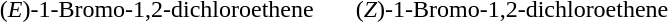<table style="margin: 1em auto 1em auto" class="skin-invert-image">
<tr>
<td align=center></td>
<td>     </td>
<td align=center></td>
</tr>
<tr>
<td align=center>(<em>E</em>)-1-Bromo-1,2-dichloroethene</td>
<td>     </td>
<td align=center>(<em>Z</em>)-1-Bromo-1,2-dichloroethene</td>
</tr>
</table>
